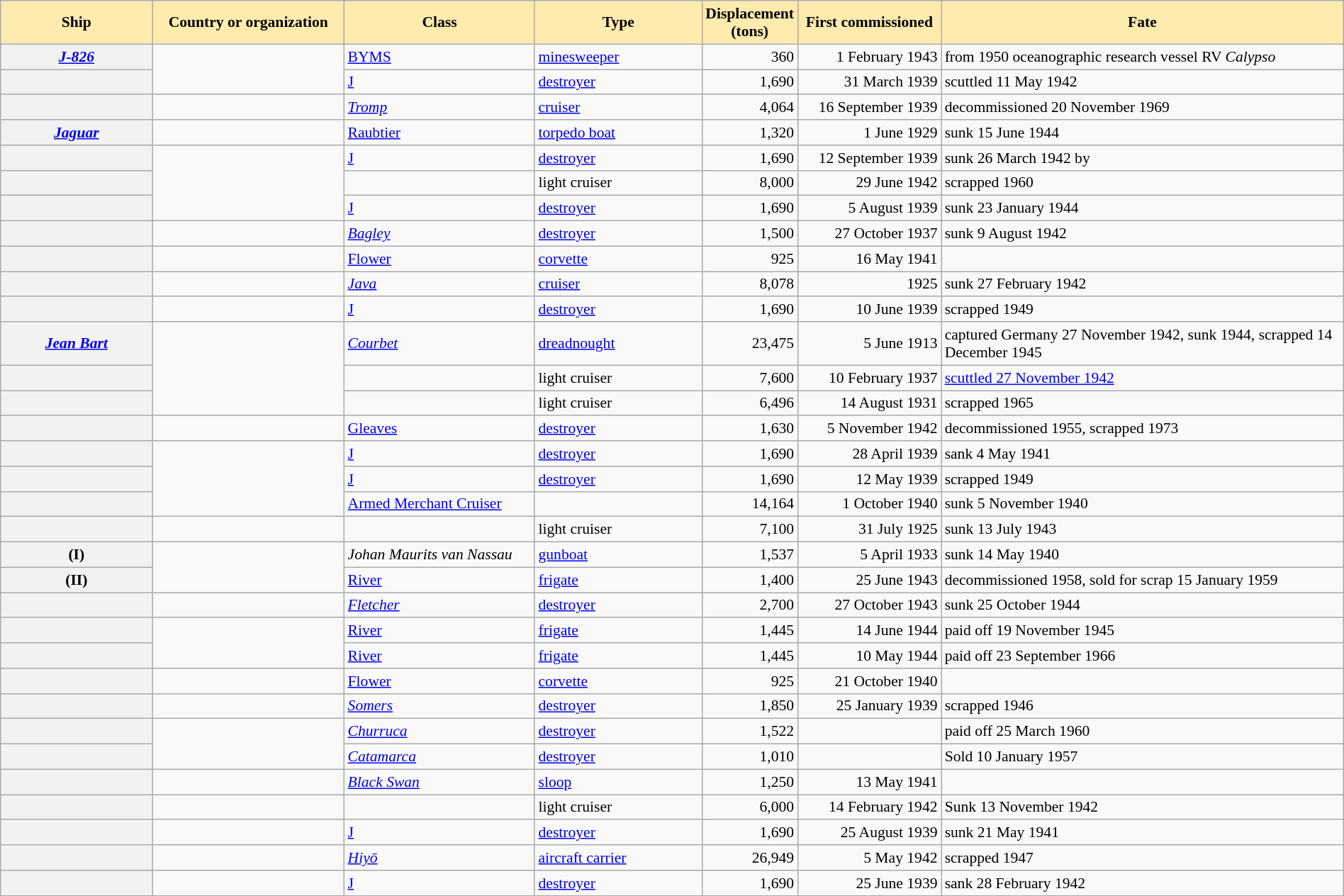<table class="wikitable sortable plainrowheaders" style="width:100%; font-size: 90%">
<tr>
<th scope="col" style="width:12%; background: #ffebad;">Ship</th>
<th scope="col" style="width:15%; background: #ffebad;">Country or organization</th>
<th scope="col" style="width:15%; background: #ffebad;">Class</th>
<th scope="col" style="width:13%; background: #ffebad;">Type</th>
<th scope="col" style="width:2%; background: #ffebad;">Displacement (tons)</th>
<th scope="col" style="width:11%; background: #ffebad;">First commissioned</th>
<th scope="col" style="width:32%; background: #ffebad;">Fate</th>
</tr>
<tr>
<th scope="row"><a href='#'><em>J-826</em></a></th>
<td rowspan="2"></td>
<td><a href='#'>BYMS</a></td>
<td><a href='#'>minesweeper</a></td>
<td style="text-align:right;">360</td>
<td style="text-align:right;">1 February 1943</td>
<td>from 1950 oceanographic research vessel RV <em>Calypso</em></td>
</tr>
<tr>
<th scope="row"></th>
<td><a href='#'>J</a></td>
<td><a href='#'>destroyer</a></td>
<td style="text-align:right;">1,690</td>
<td style="text-align:right;">31 March 1939</td>
<td>scuttled 11 May 1942</td>
</tr>
<tr>
<th scope="row"></th>
<td></td>
<td><a href='#'><em>Tromp</em></a></td>
<td><a href='#'>cruiser</a></td>
<td style="text-align:right;">4,064</td>
<td style="text-align:right;">16 September 1939</td>
<td>decommissioned 20 November 1969</td>
</tr>
<tr>
<th scope="row"><a href='#'><em>Jaguar</em></a></th>
<td></td>
<td><a href='#'>Raubtier</a></td>
<td><a href='#'>torpedo boat</a></td>
<td style="text-align:right;">1,320</td>
<td style="text-align:right;">1 June 1929</td>
<td>sunk 15 June 1944</td>
</tr>
<tr>
<th scope="row"></th>
<td rowspan="3"></td>
<td><a href='#'>J</a></td>
<td><a href='#'>destroyer</a></td>
<td style="text-align:right;">1,690</td>
<td style="text-align:right;">12 September 1939</td>
<td>sunk 26 March 1942 by </td>
</tr>
<tr>
<th scope="row"></th>
<td></td>
<td>light cruiser</td>
<td style="text-align:right;">8,000</td>
<td style="text-align:right;">29 June 1942</td>
<td>scrapped 1960</td>
</tr>
<tr>
<th scope="row"></th>
<td><a href='#'>J</a></td>
<td><a href='#'>destroyer</a></td>
<td style="text-align:right;">1,690</td>
<td style="text-align:right;">5 August 1939</td>
<td>sunk 23 January 1944</td>
</tr>
<tr>
<th scope="row"></th>
<td></td>
<td><a href='#'><em>Bagley</em></a></td>
<td><a href='#'>destroyer</a></td>
<td style="text-align:right;">1,500</td>
<td style="text-align:right;">27 October 1937</td>
<td>sunk 9 August 1942</td>
</tr>
<tr>
<th scope="row"></th>
<td></td>
<td><a href='#'>Flower</a></td>
<td><a href='#'>corvette</a></td>
<td style="text-align:right;">925</td>
<td style="text-align:right;">16 May 1941</td>
<td></td>
</tr>
<tr>
<th scope="row"></th>
<td></td>
<td><em><a href='#'>Java</a></em></td>
<td><a href='#'>cruiser</a></td>
<td style="text-align:right;">8,078</td>
<td style="text-align:right;">1925</td>
<td>sunk 27 February 1942</td>
</tr>
<tr>
<th scope="row"></th>
<td></td>
<td><a href='#'>J</a></td>
<td><a href='#'>destroyer</a></td>
<td style="text-align:right;">1,690</td>
<td style="text-align:right;">10 June 1939</td>
<td>scrapped 1949</td>
</tr>
<tr>
<th scope="row"><em><a href='#'>Jean Bart</a></em></th>
<td rowspan="3"></td>
<td><a href='#'><em>Courbet</em></a></td>
<td><a href='#'>dreadnought</a></td>
<td style="text-align:right;">23,475</td>
<td style="text-align:right;">5 June 1913</td>
<td>captured Germany 27 November 1942, sunk 1944, scrapped 14 December 1945</td>
</tr>
<tr>
<th scope="row"></th>
<td></td>
<td>light cruiser</td>
<td style="text-align:right;">7,600</td>
<td style="text-align:right;">10 February 1937</td>
<td><a href='#'>scuttled 27 November 1942</a></td>
</tr>
<tr>
<th scope="row"></th>
<td></td>
<td>light cruiser</td>
<td style="text-align:right;">6,496</td>
<td style="text-align:right;">14 August 1931</td>
<td>scrapped 1965</td>
</tr>
<tr>
<th scope="row"></th>
<td></td>
<td><em><a href='#'></em>Gleaves<em></a></em></td>
<td><a href='#'>destroyer</a></td>
<td style="text-align:right;">1,630</td>
<td style="text-align:right;">5 November 1942</td>
<td>decommissioned 1955, scrapped 1973</td>
</tr>
<tr>
<th scope="row"></th>
<td rowspan="3"></td>
<td><a href='#'>J</a></td>
<td><a href='#'>destroyer</a></td>
<td style="text-align:right;">1,690</td>
<td style="text-align:right;">28 April 1939</td>
<td>sank 4 May 1941</td>
</tr>
<tr>
<th scope="row"></th>
<td><a href='#'>J</a></td>
<td><a href='#'>destroyer</a></td>
<td style="text-align:right;">1,690</td>
<td style="text-align:right;">12 May 1939</td>
<td>scrapped 1949</td>
</tr>
<tr>
<th scope="row"></th>
<td><a href='#'>Armed Merchant Cruiser</a></td>
<td></td>
<td style="text-align:right;">14,164</td>
<td style="text-align:right;">1 October 1940</td>
<td>sunk 5 November 1940</td>
</tr>
<tr>
<th scope="row"></th>
<td></td>
<td></td>
<td>light cruiser</td>
<td style="text-align:right;">7,100</td>
<td style="text-align:right;">31 July 1925</td>
<td>sunk 13 July 1943</td>
</tr>
<tr>
<th scope="row"> (I)</th>
<td rowspan="2"></td>
<td><em>Johan Maurits van Nassau</em></td>
<td><a href='#'>gunboat</a></td>
<td style="text-align:right;">1,537</td>
<td style="text-align:right;">5 April 1933</td>
<td>sunk 14 May 1940</td>
</tr>
<tr>
<th scope="row"> (II)</th>
<td><a href='#'>River</a></td>
<td><a href='#'>frigate</a></td>
<td style="text-align:right;">1,400</td>
<td style="text-align:right;">25 June 1943</td>
<td>decommissioned 1958, sold for scrap 15 January 1959</td>
</tr>
<tr>
<th scope="row"></th>
<td></td>
<td><a href='#'><em>Fletcher</em></a></td>
<td><a href='#'>destroyer</a></td>
<td style="text-align:right;">2,700</td>
<td style="text-align:right;">27 October 1943</td>
<td>sunk 25 October 1944</td>
</tr>
<tr>
<th scope="row"></th>
<td rowspan="2"></td>
<td><a href='#'>River</a></td>
<td><a href='#'>frigate</a></td>
<td style="text-align:right;">1,445</td>
<td style="text-align:right;">14 June 1944</td>
<td>paid off 19 November 1945</td>
</tr>
<tr>
<th scope="row"></th>
<td><a href='#'>River</a></td>
<td><a href='#'>frigate</a></td>
<td style="text-align:right;">1,445</td>
<td style="text-align:right;">10 May 1944</td>
<td>paid off 23 September 1966</td>
</tr>
<tr>
<th scope="row"></th>
<td></td>
<td><a href='#'>Flower</a></td>
<td><a href='#'>corvette</a></td>
<td style="text-align:right;">925</td>
<td style="text-align:right;">21 October 1940</td>
<td></td>
</tr>
<tr>
<th scope="row"></th>
<td></td>
<td><a href='#'><em>Somers</em></a></td>
<td><a href='#'>destroyer</a></td>
<td style="text-align:right;">1,850</td>
<td style="text-align:right;">25 January 1939</td>
<td>scrapped 1946</td>
</tr>
<tr>
<th scope="row"></th>
<td rowspan="2"></td>
<td><em><a href='#'>Churruca</a></em></td>
<td><a href='#'>destroyer</a></td>
<td style="text-align:right;">1,522</td>
<td style="text-align:right;"></td>
<td>paid off 25 March 1960</td>
</tr>
<tr>
<th scope="row"></th>
<td><em><a href='#'>Catamarca</a></em></td>
<td><a href='#'>destroyer</a></td>
<td style="text-align:right;">1,010</td>
<td style="text-align:right;"></td>
<td>Sold 10 January 1957</td>
</tr>
<tr>
<th scope="row"></th>
<td></td>
<td><a href='#'><em>Black Swan</em></a></td>
<td><a href='#'>sloop</a></td>
<td style="text-align:right;">1,250</td>
<td style="text-align:right;">13 May 1941</td>
<td></td>
</tr>
<tr>
<th scope="row"></th>
<td></td>
<td></td>
<td>light cruiser</td>
<td style="text-align:right;">6,000</td>
<td style="text-align:right;">14 February 1942</td>
<td>Sunk 13 November 1942</td>
</tr>
<tr>
<th scope="row"></th>
<td></td>
<td><a href='#'>J</a></td>
<td><a href='#'>destroyer</a></td>
<td style="text-align:right;">1,690</td>
<td style="text-align:right;">25 August 1939</td>
<td>sunk 21 May 1941</td>
</tr>
<tr>
<th scope="row"></th>
<td></td>
<td><em><a href='#'>Hiyō</a></em></td>
<td><a href='#'>aircraft carrier</a></td>
<td style="text-align:right;">26,949</td>
<td style="text-align:right;">5 May 1942</td>
<td>scrapped 1947</td>
</tr>
<tr>
<th scope="row"></th>
<td></td>
<td><a href='#'>J</a></td>
<td><a href='#'>destroyer</a></td>
<td style="text-align:right;">1,690</td>
<td style="text-align:right;">25 June 1939</td>
<td>sank 28 February 1942</td>
</tr>
</table>
